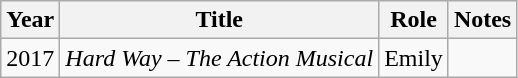<table class="wikitable sortable">
<tr>
<th>Year</th>
<th>Title</th>
<th>Role</th>
<th class="unsortable">Notes</th>
</tr>
<tr>
<td>2017</td>
<td><em>Hard Way – The Action Musical</em></td>
<td>Emily</td>
<td></td>
</tr>
</table>
